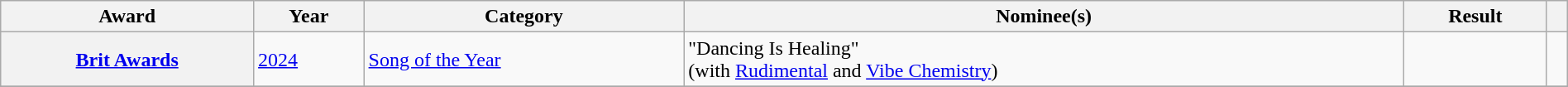<table class="wikitable sortable plainrowheaders" width=100%>
<tr>
<th scope="col">Award</th>
<th scope="col">Year</th>
<th scope="col">Category</th>
<th scope="col">Nominee(s)</th>
<th scope="col">Result</th>
<th scope="col" class="unsortable"></th>
</tr>
<tr>
<th scope="row"><a href='#'>Brit Awards</a></th>
<td><a href='#'>2024</a></td>
<td><a href='#'>Song of the Year</a></td>
<td>"Dancing Is Healing"<br><span>(with <a href='#'>Rudimental</a> and <a href='#'>Vibe Chemistry</a>)</span></td>
<td></td>
<td style="text-align:center;"></td>
</tr>
<tr>
</tr>
</table>
